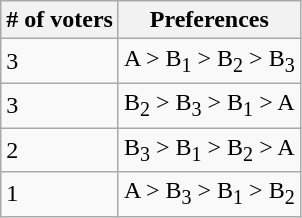<table class="wikitable">
<tr>
<th># of voters</th>
<th>Preferences</th>
</tr>
<tr>
<td>3</td>
<td>A > B<sub>1</sub> > B<sub>2</sub> > B<sub>3</sub></td>
</tr>
<tr>
<td>3</td>
<td>B<sub>2</sub> > B<sub>3</sub> > B<sub>1</sub> > A</td>
</tr>
<tr>
<td>2</td>
<td>B<sub>3</sub> > B<sub>1</sub> > B<sub>2</sub> > A</td>
</tr>
<tr>
<td>1</td>
<td>A > B<sub>3</sub> > B<sub>1</sub> > B<sub>2</sub></td>
</tr>
</table>
